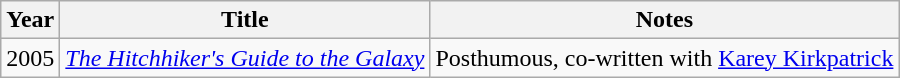<table class="wikitable">
<tr>
<th>Year</th>
<th>Title</th>
<th>Notes</th>
</tr>
<tr>
<td>2005</td>
<td><em><a href='#'>The Hitchhiker's Guide to the Galaxy</a></em></td>
<td>Posthumous, co-written with <a href='#'>Karey Kirkpatrick</a></td>
</tr>
</table>
